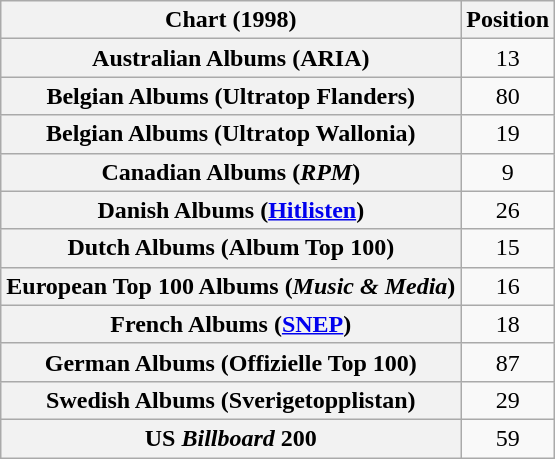<table class="wikitable sortable plainrowheaders" style="text-align:center;">
<tr>
<th scope="column">Chart (1998)</th>
<th scope="column">Position</th>
</tr>
<tr>
<th scope="row">Australian Albums (ARIA)</th>
<td>13</td>
</tr>
<tr>
<th scope="row">Belgian Albums (Ultratop Flanders)</th>
<td>80</td>
</tr>
<tr>
<th scope="row">Belgian Albums (Ultratop Wallonia)</th>
<td>19</td>
</tr>
<tr>
<th scope="row">Canadian Albums (<em>RPM</em>)</th>
<td>9</td>
</tr>
<tr>
<th scope="row">Danish Albums (<a href='#'>Hitlisten</a>)</th>
<td>26</td>
</tr>
<tr>
<th scope="row">Dutch Albums (Album Top 100)</th>
<td>15</td>
</tr>
<tr>
<th scope="row">European Top 100 Albums (<em>Music & Media</em>)</th>
<td>16</td>
</tr>
<tr>
<th scope="row">French Albums (<a href='#'>SNEP</a>)</th>
<td>18</td>
</tr>
<tr>
<th scope="row">German Albums (Offizielle Top 100)</th>
<td>87</td>
</tr>
<tr>
<th scope="row">Swedish Albums (Sverigetopplistan)</th>
<td>29</td>
</tr>
<tr>
<th scope="row">US <em>Billboard</em> 200</th>
<td>59</td>
</tr>
</table>
